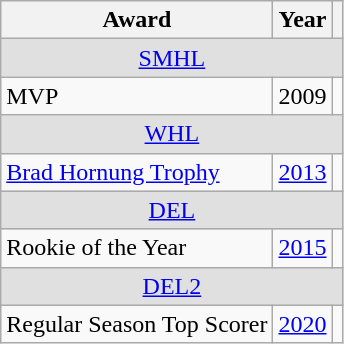<table class="wikitable">
<tr>
<th>Award</th>
<th>Year</th>
<th></th>
</tr>
<tr ALIGN="center" bgcolor="#e0e0e0">
<td colspan="3"><a href='#'>SMHL</a></td>
</tr>
<tr>
<td>MVP</td>
<td>2009</td>
<td></td>
</tr>
<tr ALIGN="center" bgcolor="#e0e0e0">
<td colspan="3"><a href='#'>WHL</a></td>
</tr>
<tr>
<td><a href='#'>Brad Hornung Trophy</a></td>
<td><a href='#'>2013</a></td>
<td></td>
</tr>
<tr ALIGN="center" bgcolor="#e0e0e0">
<td colspan="3"><a href='#'>DEL</a></td>
</tr>
<tr>
<td>Rookie of the Year</td>
<td><a href='#'>2015</a></td>
<td></td>
</tr>
<tr ALIGN="center" bgcolor="#e0e0e0">
<td colspan="3"><a href='#'>DEL2</a></td>
</tr>
<tr>
<td>Regular Season Top Scorer</td>
<td><a href='#'>2020</a></td>
<td></td>
</tr>
</table>
